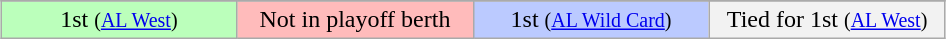<table class="wikitable" style="margin:0.5em auto; text-align:center;">
<tr>
</tr>
<tr>
<td bgcolor="bbffbb" width="150px">1st <small>(<a href='#'>AL West</a>)</small></td>
<td bgcolor="ffbbbb" width="150px">Not in playoff berth</td>
<td bgcolor="bbcaff" width="150px">1st <small>(<a href='#'>AL Wild Card</a>)</small></td>
<td bgcolor="f2f2f2" width="150px">Tied for 1st <small>(<a href='#'>AL West</a>)</small></td>
</tr>
</table>
